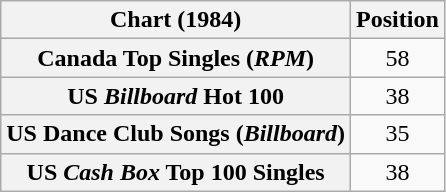<table class="wikitable sortable plainrowheaders" style="text-align:center">
<tr>
<th scope="col">Chart (1984)</th>
<th scope="col">Position</th>
</tr>
<tr>
<th scope="row">Canada Top Singles (<em>RPM</em>)</th>
<td>58</td>
</tr>
<tr>
<th scope="row">US <em>Billboard</em> Hot 100</th>
<td>38</td>
</tr>
<tr>
<th scope="row">US Dance Club Songs (<em>Billboard</em>)</th>
<td>35</td>
</tr>
<tr>
<th scope="row">US <em>Cash Box</em> Top 100 Singles</th>
<td>38</td>
</tr>
</table>
